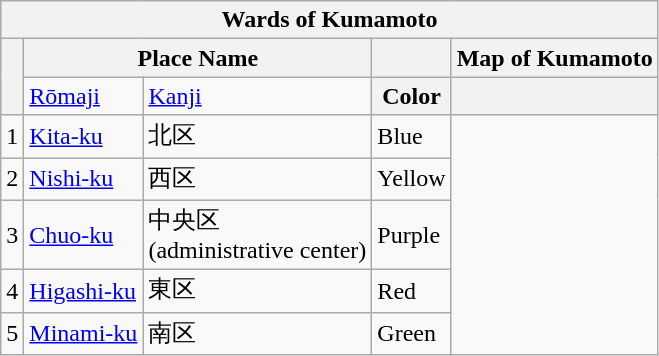<table class="wikitable">
<tr>
<th colspan="5">Wards of Kumamoto</th>
</tr>
<tr>
<th rowspan="2"></th>
<th colspan="2">Place Name</th>
<th></th>
<th>Map of Kumamoto</th>
</tr>
<tr>
<td><a href='#'>Rōmaji</a></td>
<td><a href='#'>Kanji</a></td>
<th>Color</th>
<th></th>
</tr>
<tr>
<td style="text-align: center;" "width: 20px;">1</td>
<td><a href='#'>Kita-ku</a></td>
<td>北区</td>
<td>Blue</td>
<td rowspan="5"><div><br>
</div></td>
</tr>
<tr>
<td style="text-align: center;">2</td>
<td><a href='#'>Nishi-ku</a></td>
<td>西区</td>
<td>Yellow</td>
</tr>
<tr>
<td style="text-align: center;">3</td>
<td><a href='#'>Chuo-ku</a></td>
<td>中央区<br>(administrative center)</td>
<td>Purple</td>
</tr>
<tr>
<td style="text-align: center;">4</td>
<td><a href='#'>Higashi-ku</a></td>
<td>東区</td>
<td>Red</td>
</tr>
<tr>
<td style="text-align: center;">5</td>
<td><a href='#'>Minami-ku</a></td>
<td>南区</td>
<td>Green</td>
</tr>
</table>
